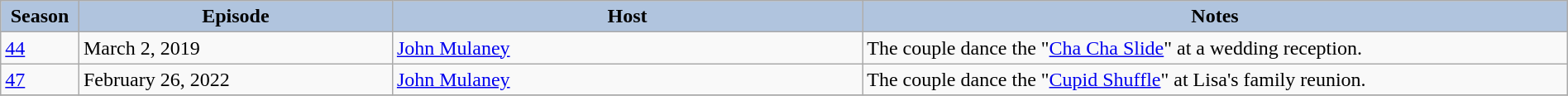<table class="wikitable" style="width:100%;">
<tr>
<th style="background:#B0C4DE;" width="5%">Season</th>
<th style="background:#B0C4DE;" width="20%">Episode</th>
<th style="background:#B0C4DE;" width="30%">Host</th>
<th style="background:#B0C4DE;" width="45%">Notes</th>
</tr>
<tr>
<td><a href='#'>44</a></td>
<td>March 2, 2019</td>
<td><a href='#'>John Mulaney</a></td>
<td>The couple dance the "<a href='#'>Cha Cha Slide</a>" at a wedding reception.</td>
</tr>
<tr>
<td><a href='#'>47</a></td>
<td>February 26, 2022</td>
<td><a href='#'>John Mulaney</a></td>
<td>The couple dance the "<a href='#'>Cupid Shuffle</a>" at Lisa's family reunion.</td>
</tr>
<tr>
</tr>
</table>
